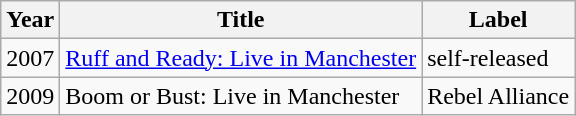<table class="wikitable">
<tr>
<th>Year</th>
<th>Title</th>
<th>Label</th>
</tr>
<tr>
<td>2007</td>
<td><a href='#'>Ruff and Ready: Live in Manchester</a></td>
<td>self-released</td>
</tr>
<tr>
<td>2009</td>
<td>Boom or Bust: Live in Manchester</td>
<td>Rebel Alliance</td>
</tr>
</table>
